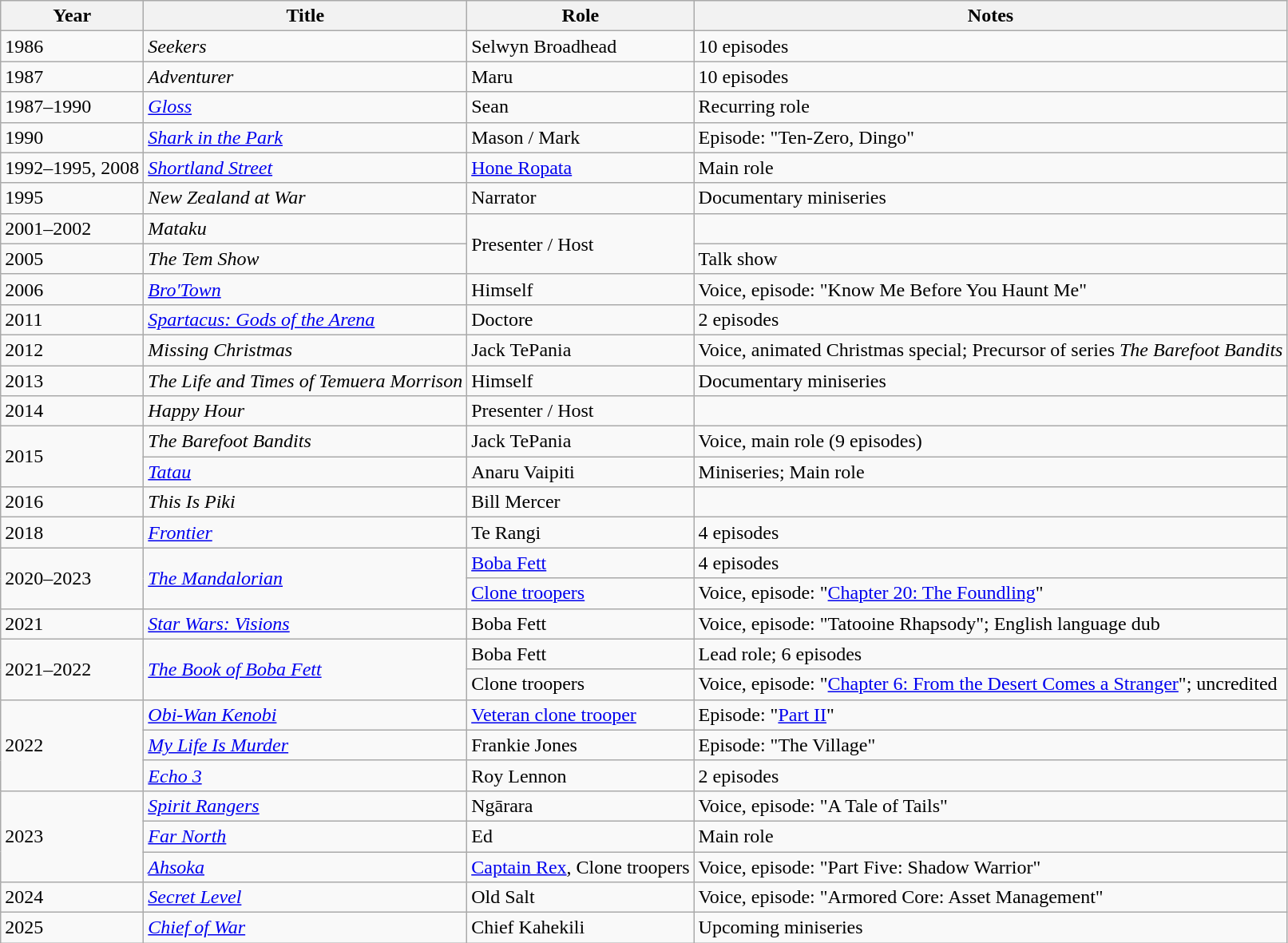<table class="wikitable">
<tr>
<th>Year</th>
<th>Title</th>
<th>Role</th>
<th>Notes</th>
</tr>
<tr>
<td>1986</td>
<td><em>Seekers</em></td>
<td>Selwyn Broadhead</td>
<td>10 episodes</td>
</tr>
<tr>
<td>1987</td>
<td><em>Adventurer</em></td>
<td>Maru</td>
<td>10 episodes</td>
</tr>
<tr>
<td>1987–1990</td>
<td><em><a href='#'>Gloss</a></em></td>
<td>Sean</td>
<td>Recurring role</td>
</tr>
<tr>
<td>1990</td>
<td><em><a href='#'>Shark in the Park</a></em></td>
<td>Mason / Mark</td>
<td>Episode: "Ten-Zero, Dingo"</td>
</tr>
<tr>
<td>1992–1995, 2008</td>
<td><em><a href='#'>Shortland Street</a></em></td>
<td><a href='#'>Hone Ropata</a></td>
<td>Main role</td>
</tr>
<tr>
<td>1995</td>
<td><em>New Zealand at War</em></td>
<td>Narrator</td>
<td>Documentary miniseries</td>
</tr>
<tr>
<td>2001–2002</td>
<td><em>Mataku</em></td>
<td rowspan="2">Presenter / Host</td>
<td></td>
</tr>
<tr>
<td>2005</td>
<td><em>The Tem Show</em></td>
<td>Talk show</td>
</tr>
<tr>
<td>2006</td>
<td><em><a href='#'>Bro'Town</a></em></td>
<td>Himself</td>
<td>Voice, episode: "Know Me Before You Haunt Me"</td>
</tr>
<tr>
<td>2011</td>
<td><em><a href='#'>Spartacus: Gods of the Arena</a></em></td>
<td>Doctore</td>
<td>2 episodes</td>
</tr>
<tr>
<td>2012</td>
<td><em>Missing Christmas</em></td>
<td>Jack TePania</td>
<td>Voice, animated Christmas special; Precursor of series <em>The Barefoot Bandits</em></td>
</tr>
<tr>
<td>2013</td>
<td><em>The Life and Times of Temuera Morrison</em></td>
<td>Himself</td>
<td>Documentary miniseries</td>
</tr>
<tr>
<td>2014</td>
<td><em>Happy Hour</em></td>
<td>Presenter / Host</td>
<td></td>
</tr>
<tr>
<td rowspan="2">2015</td>
<td><em>The Barefoot Bandits</em></td>
<td>Jack TePania</td>
<td>Voice, main role (9 episodes)</td>
</tr>
<tr>
<td><em><a href='#'>Tatau</a></em></td>
<td>Anaru Vaipiti</td>
<td>Miniseries; Main role</td>
</tr>
<tr>
<td>2016</td>
<td><em>This Is Piki</em></td>
<td>Bill Mercer</td>
<td></td>
</tr>
<tr>
<td>2018</td>
<td><em><a href='#'>Frontier</a></em></td>
<td>Te Rangi</td>
<td>4 episodes</td>
</tr>
<tr>
<td rowspan="2">2020–2023</td>
<td rowspan="2"><em><a href='#'>The Mandalorian</a></em></td>
<td><a href='#'>Boba Fett</a></td>
<td>4 episodes</td>
</tr>
<tr>
<td><a href='#'>Clone troopers</a></td>
<td>Voice, episode: "<a href='#'>Chapter 20: The Foundling</a>"</td>
</tr>
<tr>
<td>2021</td>
<td><em><a href='#'>Star Wars: Visions</a></em></td>
<td>Boba Fett</td>
<td>Voice, episode: "Tatooine Rhapsody"; English language dub</td>
</tr>
<tr>
<td rowspan="2">2021–2022</td>
<td rowspan="2"><em><a href='#'>The Book of Boba Fett</a></em></td>
<td>Boba Fett</td>
<td>Lead role; 6 episodes</td>
</tr>
<tr>
<td>Clone troopers</td>
<td>Voice, episode: "<a href='#'>Chapter 6: From the Desert Comes a Stranger</a>"; uncredited</td>
</tr>
<tr>
<td rowspan="3">2022</td>
<td><a href='#'><em>Obi-Wan Kenobi</em></a></td>
<td><a href='#'>Veteran clone trooper</a></td>
<td>Episode: "<a href='#'>Part II</a>"</td>
</tr>
<tr>
<td><em> <a href='#'>My Life Is Murder</a> </em></td>
<td>Frankie Jones</td>
<td>Episode: "The Village"</td>
</tr>
<tr>
<td><em><a href='#'>Echo 3</a></em></td>
<td>Roy Lennon</td>
<td>2 episodes</td>
</tr>
<tr>
<td rowspan="3">2023</td>
<td><em><a href='#'>Spirit Rangers</a></em></td>
<td>Ngārara</td>
<td>Voice, episode: "A Tale of Tails"</td>
</tr>
<tr>
<td><em><a href='#'>Far North</a></em></td>
<td>Ed</td>
<td>Main role</td>
</tr>
<tr>
<td><em><a href='#'>Ahsoka</a></em></td>
<td><a href='#'>Captain Rex</a>, Clone troopers</td>
<td>Voice, episode: "Part Five: Shadow Warrior"</td>
</tr>
<tr>
<td>2024</td>
<td><em><a href='#'>Secret Level</a></em></td>
<td>Old Salt</td>
<td>Voice, episode: "Armored Core: Asset Management"</td>
</tr>
<tr>
<td>2025</td>
<td><em><a href='#'>Chief of War</a></em></td>
<td>Chief Kahekili</td>
<td>Upcoming miniseries</td>
</tr>
</table>
